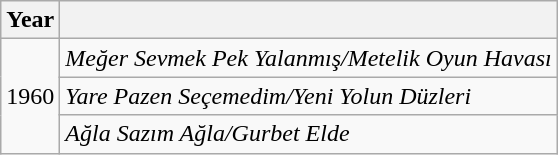<table class="wikitable">
<tr>
<th>Year</th>
<th></th>
</tr>
<tr>
<td rowspan="3">1960</td>
<td><em>Meğer Sevmek Pek Yalanmış/Metelik Oyun Havası</em><br></td>
</tr>
<tr>
<td><em>Yare Pazen Seçemedim/Yeni Yolun Düzleri</em><br></td>
</tr>
<tr>
<td><em> Ağla Sazım Ağla/Gurbet Elde</em><br></td>
</tr>
</table>
